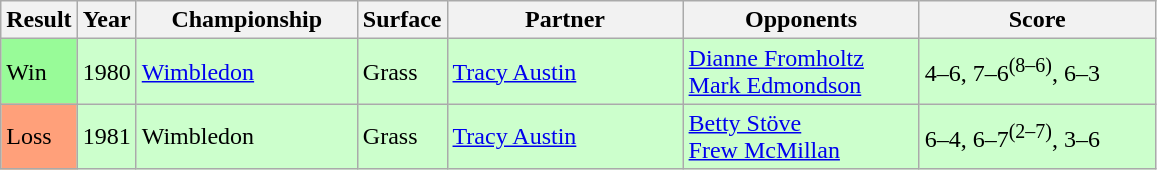<table class="sortable wikitable">
<tr>
<th style="width:40px">Result</th>
<th style="width:30px">Year</th>
<th style="width:140px">Championship</th>
<th style="width:50px">Surface</th>
<th style="width:150px">Partner</th>
<th style="width:150px">Opponents</th>
<th style="width:150px" class="unsortable">Score</th>
</tr>
<tr style="background:#ccffcc;">
<td style="background:#98fb98;">Win</td>
<td>1980</td>
<td><a href='#'>Wimbledon</a></td>
<td>Grass</td>
<td> <a href='#'>Tracy Austin</a></td>
<td> <a href='#'>Dianne Fromholtz</a><br> <a href='#'>Mark Edmondson</a></td>
<td>4–6, 7–6<sup>(8–6)</sup>, 6–3</td>
</tr>
<tr style="background:#ccffcc;">
<td style="background:#ffa07a;">Loss</td>
<td>1981</td>
<td>Wimbledon</td>
<td>Grass</td>
<td> <a href='#'>Tracy Austin</a></td>
<td> <a href='#'>Betty Stöve</a><br> <a href='#'>Frew McMillan</a></td>
<td>6–4, 6–7<sup>(2–7)</sup>, 3–6</td>
</tr>
</table>
